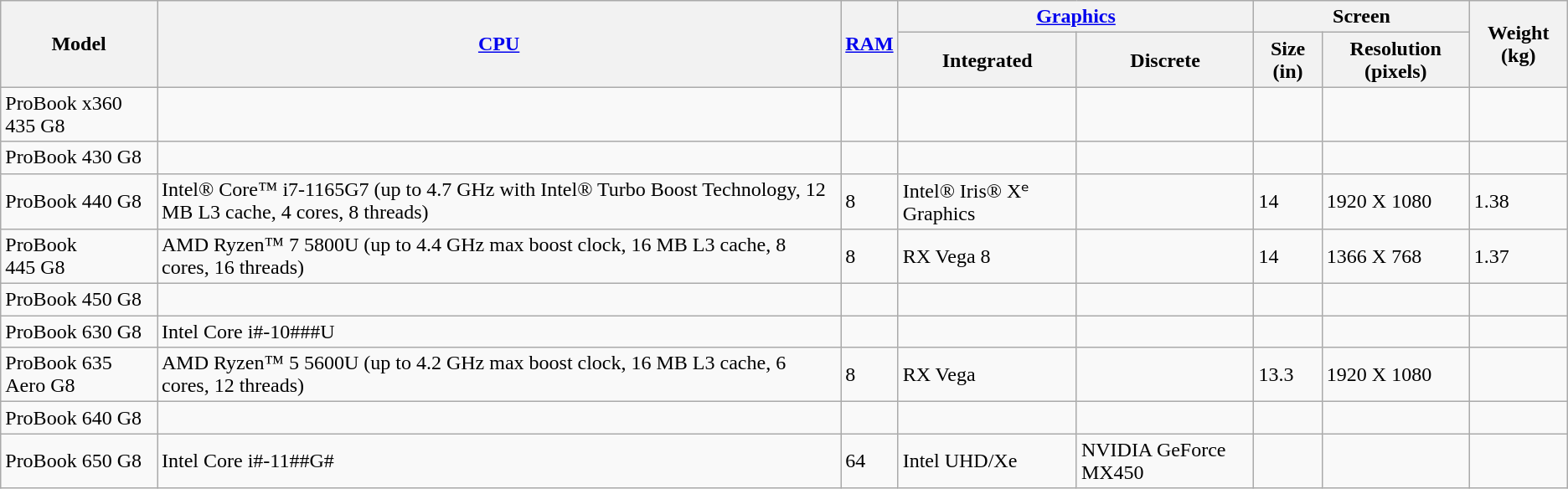<table class="wikitable">
<tr>
<th rowspan="2">Model</th>
<th rowspan="2"><a href='#'>CPU</a></th>
<th rowspan="2"><a href='#'>RAM</a></th>
<th colspan="2"><a href='#'>Graphics</a></th>
<th colspan="2">Screen</th>
<th rowspan="2">Weight (kg)</th>
</tr>
<tr>
<th>Integrated</th>
<th>Discrete</th>
<th>Size (in)</th>
<th>Resolution (pixels)</th>
</tr>
<tr>
<td>ProBook x360 435 G8</td>
<td></td>
<td></td>
<td></td>
<td></td>
<td></td>
<td></td>
<td></td>
</tr>
<tr>
<td>ProBook 430 G8</td>
<td></td>
<td></td>
<td></td>
<td></td>
<td></td>
<td></td>
<td></td>
</tr>
<tr>
<td>ProBook 440 G8</td>
<td>Intel® Core™ i7-1165G7 (up to 4.7 GHz with Intel® Turbo Boost Technology, 12 MB L3 cache, 4 cores, 8 threads)</td>
<td>8</td>
<td>Intel® Iris® Xᵉ Graphics</td>
<td></td>
<td>14</td>
<td>1920 X 1080</td>
<td>1.38</td>
</tr>
<tr>
<td>ProBook<br>445 G8</td>
<td>AMD Ryzen™ 7 5800U (up to 4.4 GHz max boost clock, 16 MB L3 cache, 8 cores, 16 threads)</td>
<td>8</td>
<td>RX Vega 8</td>
<td></td>
<td>14</td>
<td>1366 X 768</td>
<td>1.37</td>
</tr>
<tr>
<td>ProBook 450 G8</td>
<td></td>
<td></td>
<td></td>
<td></td>
<td></td>
<td></td>
<td></td>
</tr>
<tr>
<td>ProBook 630 G8</td>
<td>Intel Core i#-10###U</td>
<td></td>
<td></td>
<td></td>
<td></td>
<td></td>
<td></td>
</tr>
<tr>
<td>ProBook 635 Aero G8</td>
<td>AMD Ryzen™ 5 5600U (up to 4.2 GHz max boost clock, 16 MB L3 cache, 6 cores, 12 threads)</td>
<td>8</td>
<td>RX Vega</td>
<td></td>
<td>13.3</td>
<td>1920 X 1080</td>
<td></td>
</tr>
<tr>
<td>ProBook 640 G8</td>
<td></td>
<td></td>
<td></td>
<td></td>
<td></td>
<td></td>
<td></td>
</tr>
<tr>
<td>ProBook 650 G8</td>
<td>Intel Core i#-11##G#</td>
<td>64</td>
<td>Intel UHD/Xe</td>
<td>NVIDIA GeForce MX450</td>
<td></td>
<td></td>
<td></td>
</tr>
</table>
